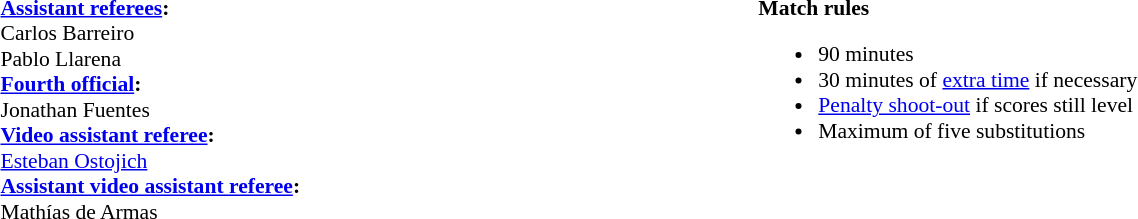<table width=100% style="font-size: 90%">
<tr>
<td><br><strong><a href='#'>Assistant referees</a>:</strong>
<br>Carlos Barreiro
<br>Pablo Llarena
<br><strong><a href='#'>Fourth official</a>:</strong>
<br>Jonathan Fuentes 
<br><strong><a href='#'>Video assistant referee</a>:</strong>
<br><a href='#'>Esteban Ostojich</a>
<br><strong><a href='#'>Assistant video assistant referee</a>:</strong>
<br>Mathías de Armas
<br></td>
<td style="width:60%; vertical-align:top"><br><strong>Match rules</strong><ul><li>90 minutes</li><li>30 minutes of <a href='#'>extra time</a> if necessary</li><li><a href='#'>Penalty shoot-out</a> if scores still level</li><li>Maximum of five substitutions</li></ul></td>
</tr>
</table>
